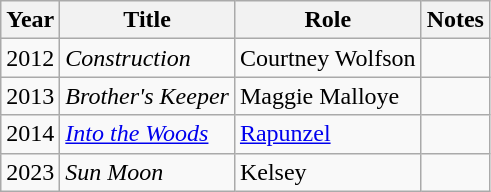<table class="wikitable sortable">
<tr>
<th>Year</th>
<th>Title</th>
<th>Role</th>
<th class="unsortable">Notes</th>
</tr>
<tr>
<td>2012</td>
<td><em>Construction</em></td>
<td>Courtney Wolfson</td>
<td></td>
</tr>
<tr>
<td>2013</td>
<td><em>Brother's Keeper</em></td>
<td>Maggie Malloye</td>
<td></td>
</tr>
<tr>
<td>2014</td>
<td><em><a href='#'>Into the Woods</a></em></td>
<td><a href='#'>Rapunzel</a></td>
<td></td>
</tr>
<tr>
<td>2023</td>
<td><em>Sun Moon</em></td>
<td>Kelsey</td>
<td></td>
</tr>
</table>
